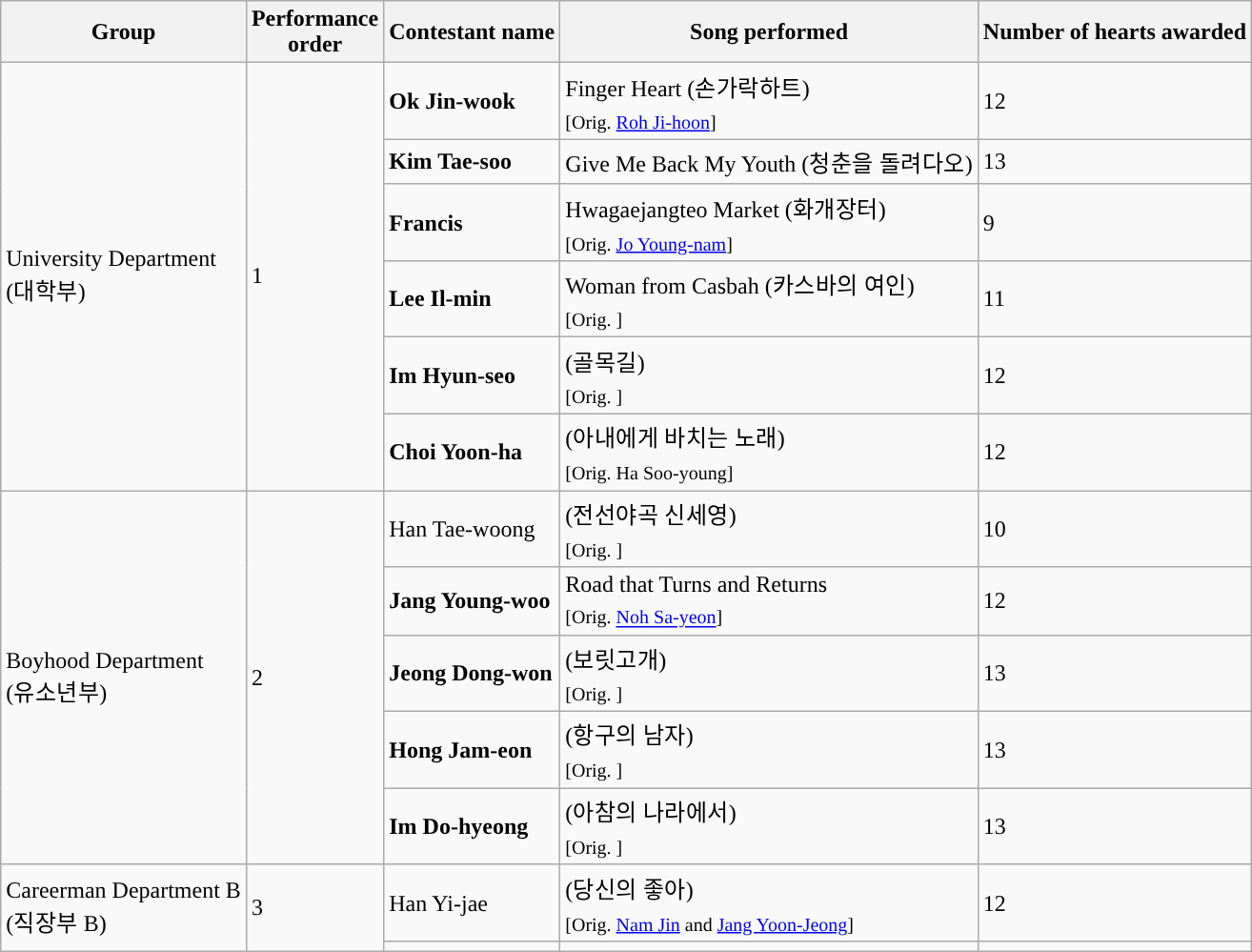<table class="wikitable">
<tr>
<th>Group</th>
<th>Performance<br>order</th>
<th>Contestant name</th>
<th>Song performed</th>
<th>Number of hearts awarded</th>
</tr>
<tr>
<td rowspan=6>University Department<br>(대학부)</td>
<td rowspan=6>1</td>
<td><strong>Ok Jin-wook</strong></td>
<td>Finger Heart (손가락하트)<br><sub>[Orig. <a href='#'>Roh Ji-hoon</a>]</sub></td>
<td>12</td>
</tr>
<tr>
<td><strong>Kim Tae-soo</strong></td>
<td>Give Me Back My Youth (청춘을 돌려다오)</td>
<td>13</td>
</tr>
<tr>
<td><strong>Francis</strong></td>
<td>Hwagaejangteo Market (화개장터)<br><sub>[Orig. <a href='#'>Jo Young-nam</a>]</sub></td>
<td>9</td>
</tr>
<tr>
<td><strong>Lee Il-min</strong></td>
<td>Woman from Casbah (카스바의 여인)<br><sub>[Orig. ]</sub></td>
<td>11</td>
</tr>
<tr>
<td><strong>Im Hyun-seo</strong></td>
<td>(골목길)<br><sub>[Orig. ]</sub></td>
<td>12</td>
</tr>
<tr>
<td><strong>Choi Yoon-ha</strong></td>
<td>(아내에게 바치는 노래)<br><sub>[Orig. Ha Soo-young]</sub></td>
<td>12</td>
</tr>
<tr>
<td rowspan=5>Boyhood Department<br>(유소년부)</td>
<td rowspan=5>2</td>
<td>Han Tae-woong</td>
<td>(전선야곡 신세영)<br><sub>[Orig. ]</sub></td>
<td>10</td>
</tr>
<tr>
<td><strong>Jang Young-woo</strong></td>
<td>Road that Turns and Returns<br><sub>[Orig. <a href='#'>Noh Sa-yeon</a>]</sub></td>
<td>12</td>
</tr>
<tr>
<td><strong>Jeong Dong-won</strong></td>
<td>(보릿고개)<br><sub>[Orig. ]</sub></td>
<td>13</td>
</tr>
<tr>
<td><strong>Hong Jam-eon</strong></td>
<td>(항구의 남자)<br><sub>[Orig. ]</sub></td>
<td>13</td>
</tr>
<tr>
<td><strong>Im Do-hyeong</strong></td>
<td>(아참의 나라에서)<br><sub>[Orig. ]</sub></td>
<td>13</td>
</tr>
<tr>
<td rowspan=2>Careerman Department B<br>(직장부 B)</td>
<td rowspan=2>3</td>
<td>Han Yi-jae</td>
<td>(당신의 좋아)<br><sub>[Orig. <a href='#'>Nam Jin</a> and <a href='#'>Jang Yoon-Jeong</a>]</sub></td>
<td>12</td>
</tr>
<tr>
<td></td>
<td></td>
<td></td>
</tr>
</table>
